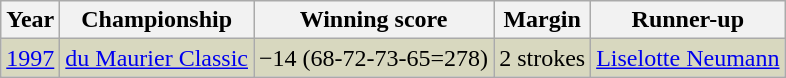<table class="wikitable">
<tr>
<th>Year</th>
<th>Championship</th>
<th>Winning score</th>
<th>Margin</th>
<th>Runner-up</th>
</tr>
<tr style="background:#d8d8bf;">
<td><a href='#'>1997</a></td>
<td><a href='#'>du Maurier Classic</a></td>
<td>−14 (68-72-73-65=278)</td>
<td>2 strokes</td>
<td> <a href='#'>Liselotte Neumann</a></td>
</tr>
</table>
